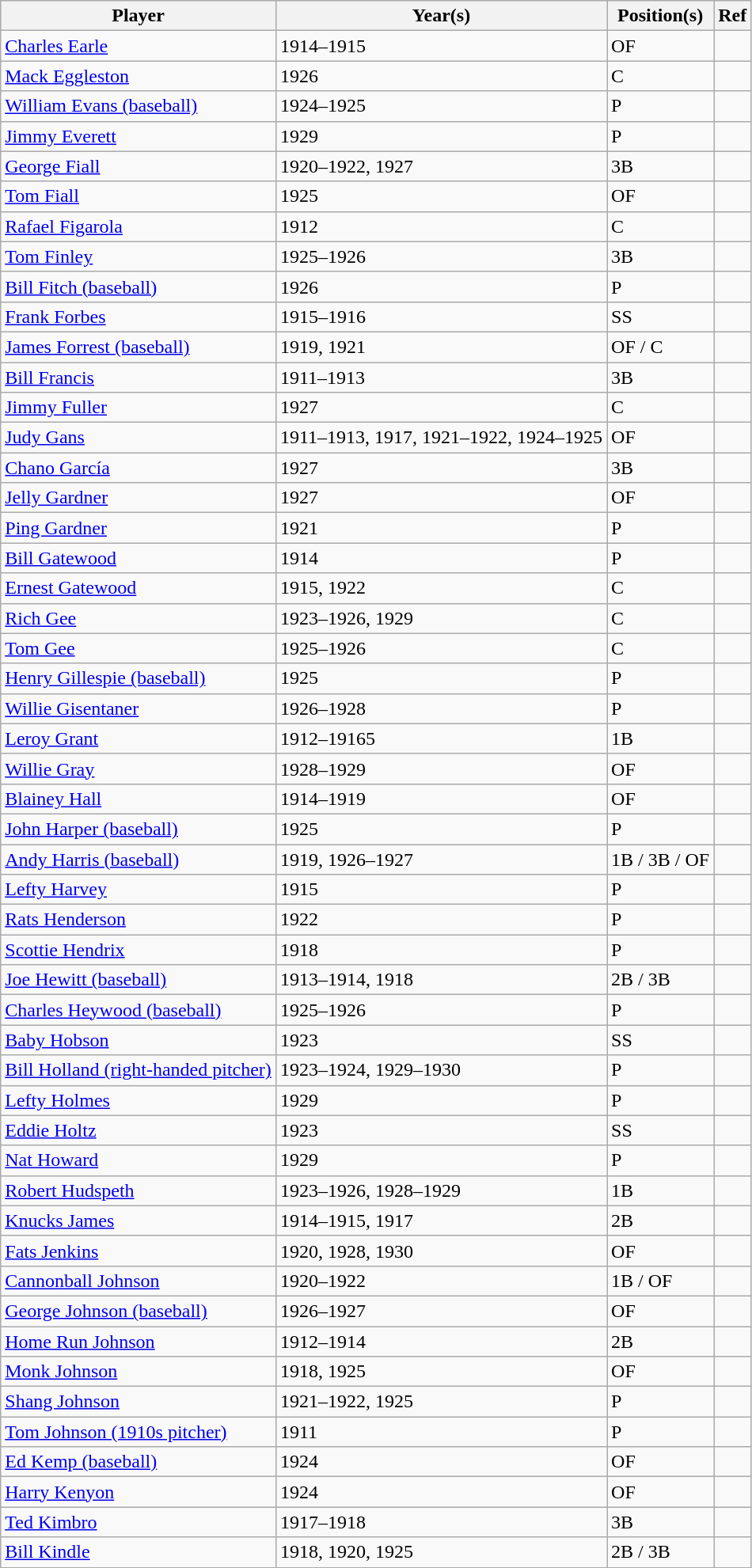<table class="wikitable">
<tr>
<th>Player</th>
<th>Year(s)</th>
<th>Position(s)</th>
<th>Ref</th>
</tr>
<tr>
<td><a href='#'>Charles Earle</a></td>
<td>1914–1915</td>
<td>OF</td>
<td></td>
</tr>
<tr>
<td><a href='#'>Mack Eggleston</a></td>
<td>1926</td>
<td>C</td>
<td></td>
</tr>
<tr>
<td><a href='#'>William Evans (baseball)</a></td>
<td>1924–1925</td>
<td>P</td>
<td></td>
</tr>
<tr>
<td><a href='#'>Jimmy Everett</a></td>
<td>1929</td>
<td>P</td>
<td></td>
</tr>
<tr>
<td><a href='#'>George Fiall</a></td>
<td>1920–1922, 1927</td>
<td>3B</td>
<td></td>
</tr>
<tr>
<td><a href='#'>Tom Fiall</a></td>
<td>1925</td>
<td>OF</td>
<td></td>
</tr>
<tr>
<td><a href='#'>Rafael Figarola</a></td>
<td>1912</td>
<td>C</td>
<td></td>
</tr>
<tr>
<td><a href='#'>Tom Finley</a></td>
<td>1925–1926</td>
<td>3B</td>
<td></td>
</tr>
<tr>
<td><a href='#'>Bill Fitch (baseball)</a></td>
<td>1926</td>
<td>P</td>
<td></td>
</tr>
<tr>
<td><a href='#'>Frank Forbes</a></td>
<td>1915–1916</td>
<td>SS</td>
<td></td>
</tr>
<tr>
<td><a href='#'>James Forrest (baseball)</a></td>
<td>1919, 1921</td>
<td>OF / C</td>
<td></td>
</tr>
<tr>
<td><a href='#'>Bill Francis</a></td>
<td>1911–1913</td>
<td>3B</td>
<td></td>
</tr>
<tr>
<td><a href='#'>Jimmy Fuller</a></td>
<td>1927</td>
<td>C</td>
<td></td>
</tr>
<tr>
<td><a href='#'>Judy Gans</a></td>
<td>1911–1913, 1917, 1921–1922, 1924–1925</td>
<td>OF</td>
<td></td>
</tr>
<tr>
<td><a href='#'>Chano García</a></td>
<td>1927</td>
<td>3B</td>
<td></td>
</tr>
<tr>
<td><a href='#'>Jelly Gardner</a></td>
<td>1927</td>
<td>OF</td>
<td></td>
</tr>
<tr>
<td><a href='#'>Ping Gardner</a></td>
<td>1921</td>
<td>P</td>
<td></td>
</tr>
<tr>
<td><a href='#'>Bill Gatewood</a></td>
<td>1914</td>
<td>P</td>
<td></td>
</tr>
<tr>
<td><a href='#'>Ernest Gatewood</a></td>
<td>1915, 1922</td>
<td>C</td>
<td></td>
</tr>
<tr>
<td><a href='#'>Rich Gee</a></td>
<td>1923–1926, 1929</td>
<td>C</td>
<td></td>
</tr>
<tr>
<td><a href='#'>Tom Gee</a></td>
<td>1925–1926</td>
<td>C</td>
<td></td>
</tr>
<tr>
<td><a href='#'>Henry Gillespie (baseball)</a></td>
<td>1925</td>
<td>P</td>
<td></td>
</tr>
<tr>
<td><a href='#'>Willie Gisentaner</a></td>
<td>1926–1928</td>
<td>P</td>
<td></td>
</tr>
<tr>
<td><a href='#'>Leroy Grant</a></td>
<td>1912–19165</td>
<td>1B</td>
<td></td>
</tr>
<tr>
<td><a href='#'>Willie Gray</a></td>
<td>1928–1929</td>
<td>OF</td>
<td></td>
</tr>
<tr>
<td><a href='#'>Blainey Hall</a></td>
<td>1914–1919</td>
<td>OF</td>
<td></td>
</tr>
<tr>
<td><a href='#'>John Harper (baseball)</a></td>
<td>1925</td>
<td>P</td>
<td></td>
</tr>
<tr>
<td><a href='#'>Andy Harris (baseball)</a></td>
<td>1919, 1926–1927</td>
<td>1B / 3B / OF</td>
<td></td>
</tr>
<tr>
<td><a href='#'>Lefty Harvey</a></td>
<td>1915</td>
<td>P</td>
<td></td>
</tr>
<tr>
<td><a href='#'>Rats Henderson</a></td>
<td>1922</td>
<td>P</td>
<td></td>
</tr>
<tr>
<td><a href='#'>Scottie Hendrix</a></td>
<td>1918</td>
<td>P</td>
<td></td>
</tr>
<tr>
<td><a href='#'>Joe Hewitt (baseball)</a></td>
<td>1913–1914, 1918</td>
<td>2B / 3B</td>
<td></td>
</tr>
<tr>
<td><a href='#'>Charles Heywood (baseball)</a></td>
<td>1925–1926</td>
<td>P</td>
<td></td>
</tr>
<tr>
<td><a href='#'>Baby Hobson</a></td>
<td>1923</td>
<td>SS</td>
<td></td>
</tr>
<tr>
<td><a href='#'>Bill Holland (right-handed pitcher)</a></td>
<td>1923–1924, 1929–1930</td>
<td>P</td>
<td></td>
</tr>
<tr>
<td><a href='#'>Lefty Holmes</a></td>
<td>1929</td>
<td>P</td>
<td></td>
</tr>
<tr>
<td><a href='#'>Eddie Holtz</a></td>
<td>1923</td>
<td>SS</td>
<td></td>
</tr>
<tr>
<td><a href='#'>Nat Howard</a></td>
<td>1929</td>
<td>P</td>
<td></td>
</tr>
<tr>
<td><a href='#'>Robert Hudspeth</a></td>
<td>1923–1926, 1928–1929</td>
<td>1B</td>
<td></td>
</tr>
<tr>
<td><a href='#'>Knucks James</a></td>
<td>1914–1915, 1917</td>
<td>2B</td>
<td></td>
</tr>
<tr>
<td><a href='#'>Fats Jenkins</a></td>
<td>1920, 1928, 1930</td>
<td>OF</td>
<td></td>
</tr>
<tr>
<td><a href='#'>Cannonball Johnson</a></td>
<td>1920–1922</td>
<td>1B / OF</td>
<td></td>
</tr>
<tr>
<td><a href='#'>George Johnson (baseball)</a></td>
<td>1926–1927</td>
<td>OF</td>
<td></td>
</tr>
<tr>
<td><a href='#'>Home Run Johnson</a></td>
<td>1912–1914</td>
<td>2B</td>
<td></td>
</tr>
<tr>
<td><a href='#'>Monk Johnson</a></td>
<td>1918, 1925</td>
<td>OF</td>
<td></td>
</tr>
<tr>
<td><a href='#'>Shang Johnson</a></td>
<td>1921–1922, 1925</td>
<td>P</td>
<td></td>
</tr>
<tr>
<td><a href='#'>Tom Johnson (1910s pitcher)</a></td>
<td>1911</td>
<td>P</td>
<td></td>
</tr>
<tr>
<td><a href='#'>Ed Kemp (baseball)</a></td>
<td>1924</td>
<td>OF</td>
<td></td>
</tr>
<tr>
<td><a href='#'>Harry Kenyon</a></td>
<td>1924</td>
<td>OF</td>
<td></td>
</tr>
<tr>
<td><a href='#'>Ted Kimbro</a></td>
<td>1917–1918</td>
<td>3B</td>
<td></td>
</tr>
<tr>
<td><a href='#'>Bill Kindle</a></td>
<td>1918, 1920, 1925</td>
<td>2B / 3B</td>
<td></td>
</tr>
</table>
